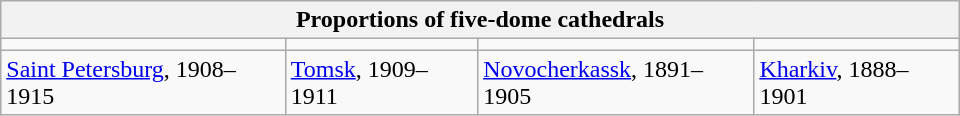<table class="wikitable" border="1" width=640>
<tr>
<th colspan="4">Proportions of five-dome cathedrals</th>
</tr>
<tr>
<td></td>
<td></td>
<td></td>
<td></td>
</tr>
<tr>
<td><a href='#'>Saint Petersburg</a>, 1908–1915</td>
<td><a href='#'>Tomsk</a>, 1909–1911</td>
<td><a href='#'>Novocherkassk</a>, 1891–1905</td>
<td><a href='#'>Kharkiv</a>, 1888–1901</td>
</tr>
</table>
